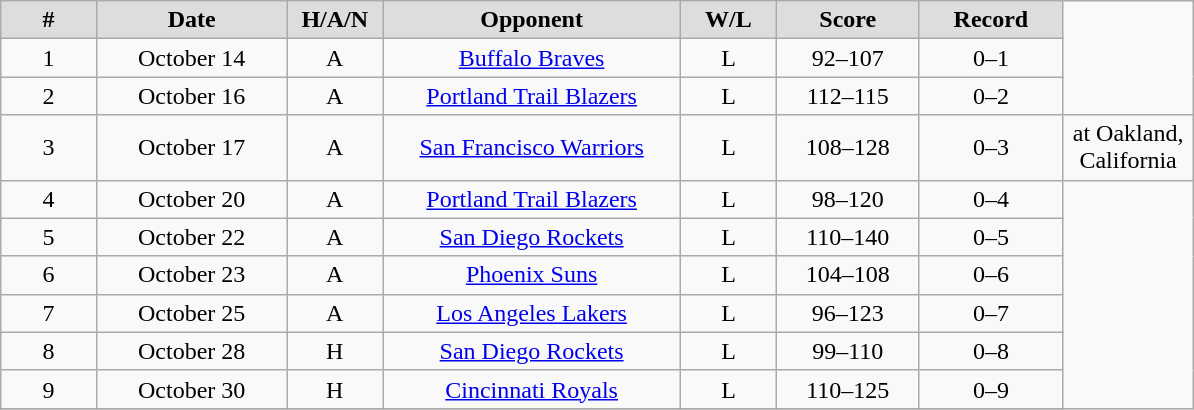<table class="wikitable" width="63%">
<tr>
<th style="background:#dddddd;" width="8%">#</th>
<th style="background:#dddddd;" width="16%">Date</th>
<th style="background:#dddddd;" width="8%">H/A/N</th>
<th style="background:#dddddd;" width="25%">Opponent</th>
<th style="background:#dddddd;" width="8%">W/L</th>
<th style="background:#dddddd;" width="12%">Score</th>
<th style="background:#dddddd;" width="12%">Record</th>
</tr>
<tr align="center"    bgcolor="">
<td>1</td>
<td>October 14</td>
<td>A</td>
<td><a href='#'>Buffalo Braves</a></td>
<td>L</td>
<td>92–107</td>
<td>0–1</td>
</tr>
<tr align="center"    bgcolor="">
<td>2</td>
<td>October 16</td>
<td>A</td>
<td><a href='#'>Portland Trail Blazers</a></td>
<td>L</td>
<td>112–115</td>
<td>0–2</td>
</tr>
<tr align="center"    bgcolor="">
<td>3</td>
<td>October 17</td>
<td>A</td>
<td><a href='#'>San Francisco Warriors</a></td>
<td>L</td>
<td>108–128</td>
<td>0–3</td>
<td>at Oakland, California</td>
</tr>
<tr align="center"    bgcolor="">
<td>4</td>
<td>October 20</td>
<td>A</td>
<td><a href='#'>Portland Trail Blazers</a></td>
<td>L</td>
<td>98–120</td>
<td>0–4</td>
</tr>
<tr align="center"    bgcolor="">
<td>5</td>
<td>October 22</td>
<td>A</td>
<td><a href='#'>San Diego Rockets</a></td>
<td>L</td>
<td>110–140</td>
<td>0–5</td>
</tr>
<tr align="center"    bgcolor="">
<td>6</td>
<td>October 23</td>
<td>A</td>
<td><a href='#'>Phoenix Suns</a></td>
<td>L</td>
<td>104–108</td>
<td>0–6</td>
</tr>
<tr align="center"    bgcolor="">
<td>7</td>
<td>October 25</td>
<td>A</td>
<td><a href='#'>Los Angeles Lakers</a></td>
<td>L</td>
<td>96–123</td>
<td>0–7</td>
</tr>
<tr align="center"    bgcolor="">
<td>8</td>
<td>October 28</td>
<td>H</td>
<td><a href='#'>San Diego Rockets</a></td>
<td>L</td>
<td>99–110</td>
<td>0–8</td>
</tr>
<tr align="center"    bgcolor="">
<td>9</td>
<td>October 30</td>
<td>H</td>
<td><a href='#'>Cincinnati Royals</a></td>
<td>L</td>
<td>110–125</td>
<td>0–9</td>
</tr>
<tr align="center"    bgcolor="">
</tr>
</table>
